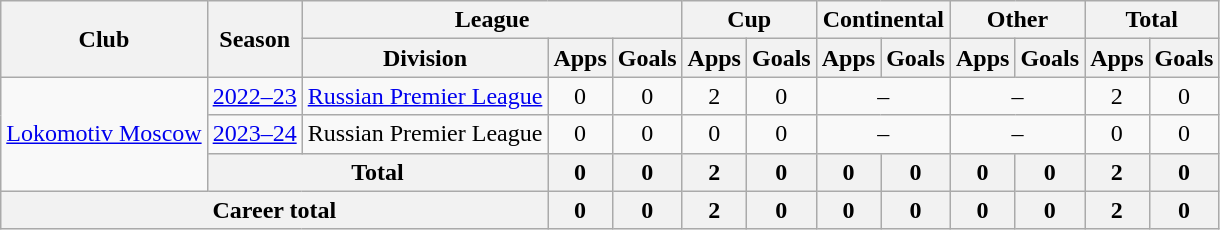<table class="wikitable" style="text-align:center">
<tr>
<th rowspan="2">Club</th>
<th rowspan="2">Season</th>
<th colspan="3">League</th>
<th colspan="2">Cup</th>
<th colspan="2">Continental</th>
<th colspan="2">Other</th>
<th colspan="2">Total</th>
</tr>
<tr>
<th>Division</th>
<th>Apps</th>
<th>Goals</th>
<th>Apps</th>
<th>Goals</th>
<th>Apps</th>
<th>Goals</th>
<th>Apps</th>
<th>Goals</th>
<th>Apps</th>
<th>Goals</th>
</tr>
<tr>
<td rowspan="3"><a href='#'>Lokomotiv Moscow</a></td>
<td><a href='#'>2022–23</a></td>
<td><a href='#'>Russian Premier League</a></td>
<td>0</td>
<td>0</td>
<td>2</td>
<td>0</td>
<td colspan="2">–</td>
<td colspan="2">–</td>
<td>2</td>
<td>0</td>
</tr>
<tr>
<td><a href='#'>2023–24</a></td>
<td>Russian Premier League</td>
<td>0</td>
<td>0</td>
<td>0</td>
<td>0</td>
<td colspan="2">–</td>
<td colspan="2">–</td>
<td>0</td>
<td>0</td>
</tr>
<tr>
<th colspan="2">Total</th>
<th>0</th>
<th>0</th>
<th>2</th>
<th>0</th>
<th>0</th>
<th>0</th>
<th>0</th>
<th>0</th>
<th>2</th>
<th>0</th>
</tr>
<tr>
<th colspan="3">Career total</th>
<th>0</th>
<th>0</th>
<th>2</th>
<th>0</th>
<th>0</th>
<th>0</th>
<th>0</th>
<th>0</th>
<th>2</th>
<th>0</th>
</tr>
</table>
